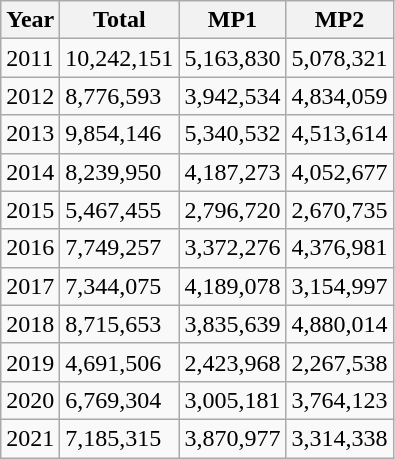<table class="wikitable">
<tr>
<th>Year</th>
<th>Total</th>
<th>MP1</th>
<th>MP2</th>
</tr>
<tr>
<td>2011</td>
<td>10,242,151</td>
<td>5,163,830</td>
<td>5,078,321</td>
</tr>
<tr>
<td>2012</td>
<td>8,776,593</td>
<td>3,942,534</td>
<td>4,834,059</td>
</tr>
<tr>
<td>2013</td>
<td>9,854,146</td>
<td>5,340,532</td>
<td>4,513,614</td>
</tr>
<tr>
<td>2014</td>
<td>8,239,950</td>
<td>4,187,273</td>
<td>4,052,677</td>
</tr>
<tr>
<td>2015</td>
<td>5,467,455</td>
<td>2,796,720</td>
<td>2,670,735</td>
</tr>
<tr>
<td>2016</td>
<td>7,749,257</td>
<td>3,372,276</td>
<td>4,376,981</td>
</tr>
<tr>
<td>2017</td>
<td>7,344,075</td>
<td>4,189,078</td>
<td>3,154,997</td>
</tr>
<tr>
<td>2018</td>
<td>8,715,653</td>
<td>3,835,639</td>
<td>4,880,014</td>
</tr>
<tr>
<td>2019</td>
<td>4,691,506</td>
<td>2,423,968</td>
<td>2,267,538</td>
</tr>
<tr>
<td>2020</td>
<td>6,769,304</td>
<td>3,005,181</td>
<td>3,764,123</td>
</tr>
<tr>
<td>2021</td>
<td>7,185,315</td>
<td>3,870,977</td>
<td>3,314,338</td>
</tr>
</table>
